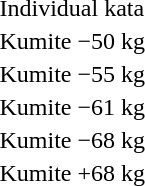<table>
<tr>
<td rowspan=2>Individual kata</td>
<td rowspan=2></td>
<td rowspan=2></td>
<td></td>
</tr>
<tr>
<td></td>
</tr>
<tr>
<td rowspan=2>Kumite −50 kg</td>
<td rowspan=2></td>
<td rowspan=2></td>
<td></td>
</tr>
<tr>
<td></td>
</tr>
<tr>
<td rowspan=2>Kumite −55 kg</td>
<td rowspan=2></td>
<td rowspan=2></td>
<td></td>
</tr>
<tr>
<td></td>
</tr>
<tr>
<td rowspan=2>Kumite −61 kg</td>
<td rowspan=2></td>
<td rowspan=2></td>
<td></td>
</tr>
<tr>
<td></td>
</tr>
<tr>
<td rowspan=2>Kumite −68 kg</td>
<td rowspan=2></td>
<td rowspan=2></td>
<td></td>
</tr>
<tr>
<td></td>
</tr>
<tr>
<td rowspan=2>Kumite +68 kg</td>
<td rowspan=2></td>
<td rowspan=2></td>
<td></td>
</tr>
<tr>
<td></td>
</tr>
</table>
